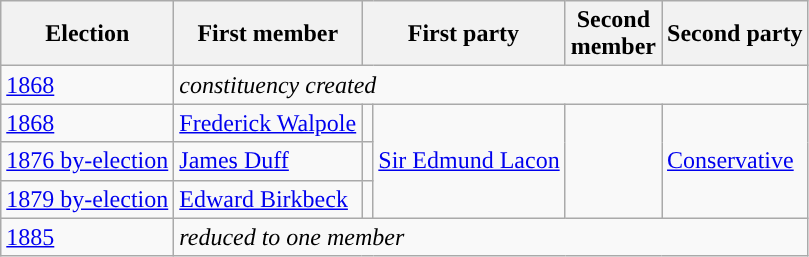<table class="wikitable">
<tr>
<th>Election</th>
<th>First member</th>
<th colspan=2>First party</th>
<th>Second member</th>
<th colspan=2>Second party</th>
</tr>
<tr>
<td><a href='#'>1868</a></td>
<td colspan="6"><em>constituency created</em></td>
</tr>
<tr>
<td><a href='#'>1868</a></td>
<td><a href='#'>Frederick Walpole</a></td>
<td></td>
<td rowspan="3"><a href='#'>Sir Edmund Lacon</a></td>
<td rowspan="3" style="width: 2px; background-color:"></td>
<td rowspan="3"><a href='#'>Conservative</a></td>
</tr>
<tr>
<td><a href='#'>1876 by-election</a></td>
<td><a href='#'>James Duff</a></td>
<td></td>
</tr>
<tr>
<td><a href='#'>1879 by-election</a></td>
<td><a href='#'>Edward Birkbeck</a></td>
<td></td>
</tr>
<tr>
<td><a href='#'>1885</a></td>
<td colspan="6"><em>reduced to one member</em></td>
</tr>
</table>
